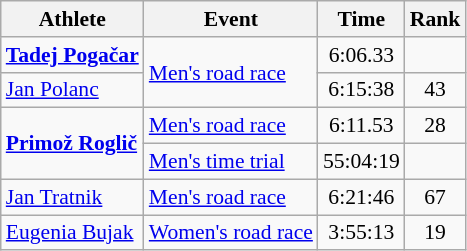<table class="wikitable" style="font-size:90%">
<tr>
<th>Athlete</th>
<th>Event</th>
<th>Time</th>
<th>Rank</th>
</tr>
<tr align=center>
<td align=left><strong><a href='#'>Tadej Pogačar</a></strong></td>
<td align=left rowspan=2><a href='#'>Men's road race</a></td>
<td>6:06.33</td>
<td></td>
</tr>
<tr align=center>
<td align=left><a href='#'>Jan Polanc</a></td>
<td>6:15:38</td>
<td>43</td>
</tr>
<tr align=center>
<td align=left rowspan=2><strong><a href='#'>Primož Roglič</a></strong></td>
<td align=left><a href='#'>Men's road race</a></td>
<td>6:11.53</td>
<td>28</td>
</tr>
<tr align=center>
<td align=left><a href='#'>Men's time trial</a></td>
<td>55:04:19</td>
<td></td>
</tr>
<tr align=center>
<td align=left><a href='#'>Jan Tratnik</a></td>
<td align=left><a href='#'>Men's road race</a></td>
<td>6:21:46</td>
<td>67</td>
</tr>
<tr align=center>
<td align=left><a href='#'>Eugenia Bujak</a></td>
<td align=left><a href='#'>Women's road race</a></td>
<td>3:55:13</td>
<td>19</td>
</tr>
</table>
